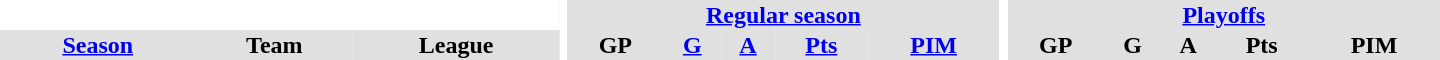<table border="0" cellpadding="1" cellspacing="0" style="text-align:center; width:60em">
<tr bgcolor="#e0e0e0">
<th colspan="3" bgcolor="#ffffff"></th>
<th rowspan="107" bgcolor="#ffffff"></th>
<th colspan="5"><a href='#'>Regular season</a></th>
<th rowspan="107" bgcolor="#ffffff"></th>
<th colspan="5"><a href='#'>Playoffs</a></th>
</tr>
<tr bgcolor="#e0e0e0">
<th><a href='#'>Season</a></th>
<th>Team</th>
<th>League</th>
<th>GP</th>
<th><a href='#'>G</a></th>
<th><a href='#'>A</a></th>
<th><a href='#'>Pts</a></th>
<th><a href='#'>PIM</a></th>
<th>GP</th>
<th>G</th>
<th>A</th>
<th>Pts</th>
<th>PIM</th>
</tr>
</table>
